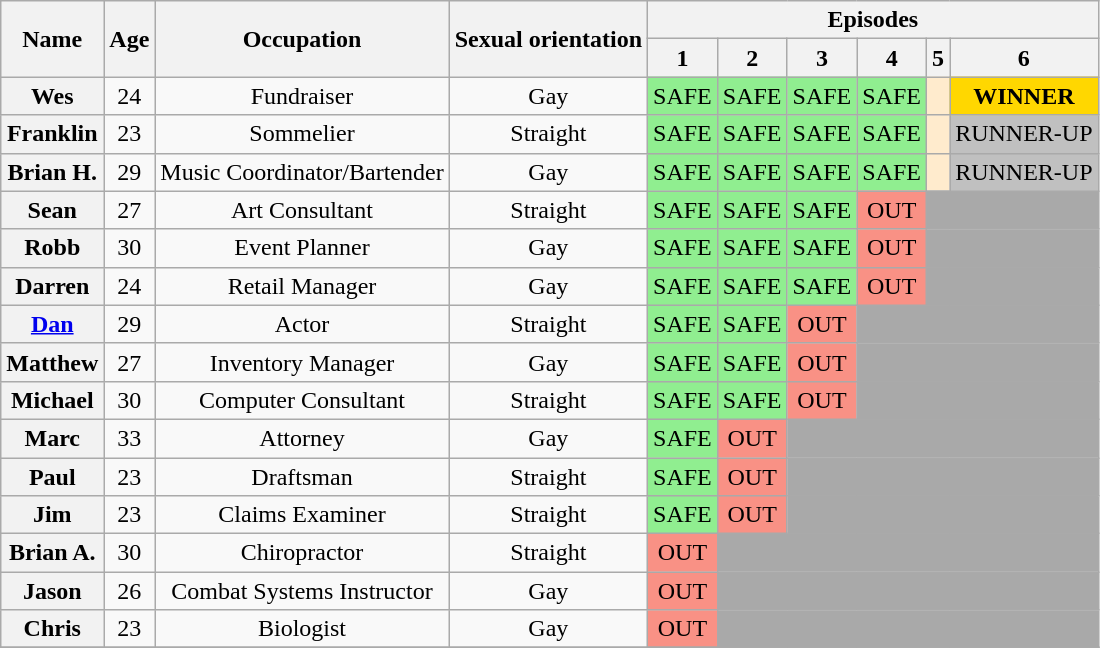<table class="wikitable nowrap" style="text-align:center; ">
<tr>
<th rowspan=2>Name</th>
<th rowspan=2>Age</th>
<th rowspan=2>Occupation</th>
<th rowspan=2>Sexual orientation</th>
<th colspan="6">Episodes</th>
</tr>
<tr>
<th>1</th>
<th>2</th>
<th>3</th>
<th>4</th>
<th>5</th>
<th>6</th>
</tr>
<tr>
<th>Wes</th>
<td>24</td>
<td>Fundraiser</td>
<td>Gay</td>
<td bgcolor="lightgreen">SAFE</td>
<td bgcolor="lightgreen">SAFE</td>
<td bgcolor="lightgreen">SAFE</td>
<td bgcolor="lightgreen">SAFE</td>
<td bgcolor="#FFEBCD"></td>
<td bgcolor=gold><strong>WINNER</strong></td>
</tr>
<tr>
<th>Franklin</th>
<td>23</td>
<td>Sommelier</td>
<td>Straight</td>
<td bgcolor="lightgreen">SAFE</td>
<td bgcolor="lightgreen">SAFE</td>
<td bgcolor="lightgreen">SAFE</td>
<td bgcolor="lightgreen">SAFE</td>
<td bgcolor="#FFEBCD"></td>
<td bgcolor=silver>RUNNER-UP</td>
</tr>
<tr>
<th>Brian H.</th>
<td>29</td>
<td>Music Coordinator/Bartender</td>
<td>Gay</td>
<td bgcolor="lightgreen">SAFE</td>
<td bgcolor="lightgreen">SAFE</td>
<td bgcolor="lightgreen">SAFE</td>
<td bgcolor="lightgreen">SAFE</td>
<td bgcolor="#FFEBCD"></td>
<td bgcolor=silver>RUNNER-UP</td>
</tr>
<tr>
<th>Sean</th>
<td>27</td>
<td>Art Consultant</td>
<td>Straight</td>
<td bgcolor=lightgreen>SAFE</td>
<td bgcolor=lightgreen>SAFE</td>
<td bgcolor=lightgreen>SAFE</td>
<td bgcolor=#F99185>OUT</td>
<td colspan="2" bgcolor="darkgrey"></td>
</tr>
<tr>
<th>Robb</th>
<td>30</td>
<td>Event Planner</td>
<td>Gay</td>
<td bgcolor=lightgreen>SAFE</td>
<td bgcolor=lightgreen>SAFE</td>
<td bgcolor=lightgreen>SAFE</td>
<td bgcolor=#F99185>OUT</td>
<td colspan="2" bgcolor="darkgrey"></td>
</tr>
<tr>
<th>Darren</th>
<td>24</td>
<td>Retail Manager</td>
<td>Gay</td>
<td bgcolor=lightgreen>SAFE</td>
<td bgcolor=lightgreen>SAFE</td>
<td bgcolor=lightgreen>SAFE</td>
<td bgcolor=#F99185>OUT</td>
<td colspan="2" bgcolor="darkgrey"></td>
</tr>
<tr>
<th><a href='#'>Dan</a></th>
<td>29</td>
<td>Actor</td>
<td>Straight</td>
<td bgcolor=lightgreen>SAFE</td>
<td bgcolor=lightgreen>SAFE</td>
<td bgcolor=#F99185>OUT</td>
<td colspan="3" bgcolor="darkgrey"></td>
</tr>
<tr>
<th>Matthew</th>
<td>27</td>
<td>Inventory Manager</td>
<td>Gay</td>
<td bgcolor=lightgreen>SAFE</td>
<td bgcolor=lightgreen>SAFE</td>
<td bgcolor=#F99185>OUT</td>
<td colspan="3" bgcolor="darkgrey"></td>
</tr>
<tr>
<th>Michael</th>
<td>30</td>
<td>Computer Consultant</td>
<td>Straight</td>
<td bgcolor=lightgreen>SAFE</td>
<td bgcolor=lightgreen>SAFE</td>
<td bgcolor=#F99185>OUT</td>
<td colspan="3" bgcolor="darkgrey"></td>
</tr>
<tr>
<th>Marc</th>
<td>33</td>
<td>Attorney</td>
<td>Gay</td>
<td bgcolor=lightgreen>SAFE</td>
<td bgcolor=#F99185>OUT</td>
<td colspan="4" bgcolor="darkgrey"></td>
</tr>
<tr>
<th>Paul</th>
<td>23</td>
<td>Draftsman</td>
<td>Straight</td>
<td bgcolor=lightgreen>SAFE</td>
<td bgcolor=#F99185>OUT</td>
<td colspan="4" bgcolor="darkgrey"></td>
</tr>
<tr>
<th>Jim</th>
<td>23</td>
<td>Claims Examiner</td>
<td>Straight</td>
<td bgcolor=lightgreen>SAFE</td>
<td bgcolor=#F99185>OUT</td>
<td colspan="4" bgcolor="darkgrey"></td>
</tr>
<tr>
<th>Brian A.</th>
<td>30</td>
<td>Chiropractor</td>
<td>Straight</td>
<td bgcolor=#F99185>OUT</td>
<td colspan="5" bgcolor="darkgrey"></td>
</tr>
<tr>
<th>Jason</th>
<td>26</td>
<td>Combat Systems Instructor</td>
<td>Gay</td>
<td bgcolor=#F99185>OUT</td>
<td colspan="5" bgcolor="darkgrey"></td>
</tr>
<tr>
<th>Chris</th>
<td>23</td>
<td>Biologist</td>
<td>Gay</td>
<td bgcolor=#F99185>OUT</td>
<td colspan="5" bgcolor="darkgrey"></td>
</tr>
<tr>
</tr>
</table>
